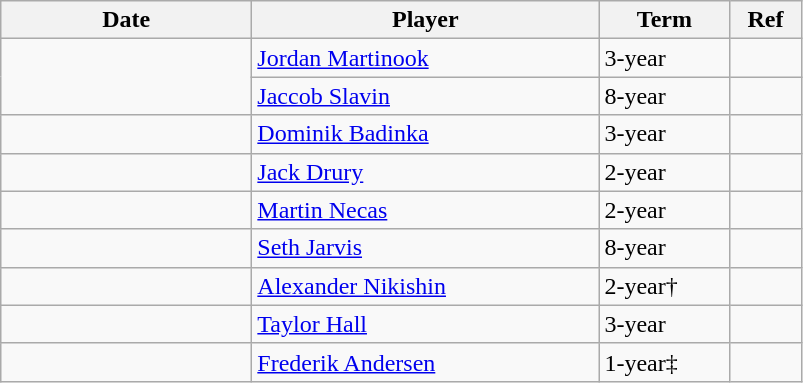<table class="wikitable">
<tr>
<th style="width: 10em;">Date</th>
<th style="width: 14em;">Player</th>
<th style="width: 5em;">Term</th>
<th style="width: 2.5em;">Ref</th>
</tr>
<tr>
<td rowspan="2"></td>
<td><a href='#'>Jordan Martinook</a></td>
<td>3-year</td>
<td></td>
</tr>
<tr>
<td><a href='#'>Jaccob Slavin</a></td>
<td>8-year</td>
<td></td>
</tr>
<tr>
<td></td>
<td><a href='#'>Dominik Badinka</a></td>
<td>3-year</td>
<td></td>
</tr>
<tr>
<td></td>
<td><a href='#'>Jack Drury</a></td>
<td>2-year</td>
<td></td>
</tr>
<tr>
<td></td>
<td><a href='#'>Martin Necas</a></td>
<td>2-year</td>
<td></td>
</tr>
<tr>
<td></td>
<td><a href='#'>Seth Jarvis</a></td>
<td>8-year</td>
<td></td>
</tr>
<tr>
<td></td>
<td><a href='#'>Alexander Nikishin</a></td>
<td>2-year†</td>
<td></td>
</tr>
<tr>
<td></td>
<td><a href='#'>Taylor Hall</a></td>
<td>3-year</td>
<td></td>
</tr>
<tr>
<td></td>
<td><a href='#'>Frederik Andersen</a></td>
<td>1-year‡</td>
<td></td>
</tr>
</table>
